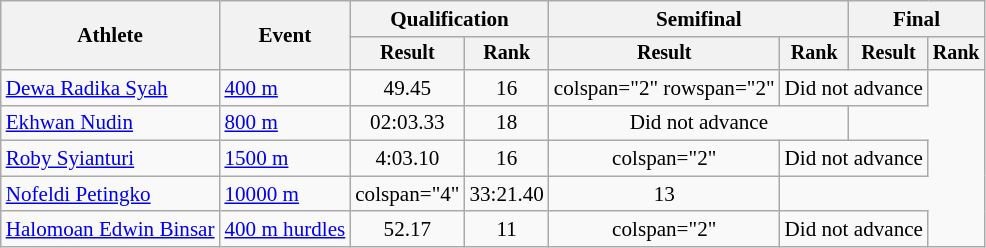<table class=wikitable style=font-size:88%;text-align:center>
<tr>
<th rowspan=2>Athlete</th>
<th rowspan=2>Event</th>
<th colspan=2>Qualification</th>
<th colspan=2>Semifinal</th>
<th colspan=2>Final</th>
</tr>
<tr style="font-size:95%">
<th>Result</th>
<th>Rank</th>
<th>Result</th>
<th>Rank</th>
<th>Result</th>
<th>Rank</th>
</tr>
<tr>
<td style="text-align:left"><a href='#'>Dewa Radika Syah</a></td>
<td style="text-align:left" rowspan=1><a href='#'>400 m</a></td>
<td>49.45</td>
<td>16</td>
<td>colspan="2" rowspan="2" </td>
<td colspan="2">Did not advance</td>
</tr>
<tr>
<td style="text-align:left"><a href='#'>Ekhwan Nudin</a></td>
<td style="text-align:left" rowspan=1><a href='#'>800 m</a></td>
<td>02:03.33</td>
<td>18</td>
<td colspan="2">Did not advance</td>
</tr>
<tr>
<td style="text-align:left"><a href='#'>Roby Syianturi</a></td>
<td style="text-align:left" rowspan=1><a href='#'>1500 m</a></td>
<td>4:03.10</td>
<td>16</td>
<td>colspan="2" </td>
<td colspan="2">Did not advance</td>
</tr>
<tr>
<td style="text-align:left"><a href='#'>Nofeldi Petingko</a></td>
<td style="text-align:left" rowspan=1><a href='#'>10000 m</a></td>
<td>colspan="4" </td>
<td>33:21.40</td>
<td>13</td>
</tr>
<tr>
<td style="text-align:left"><a href='#'>Halomoan Edwin Binsar</a></td>
<td style="text-align:left" rowspan=1><a href='#'>400 m hurdles</a></td>
<td>52.17</td>
<td>11</td>
<td>colspan="2" </td>
<td colspan="2">Did not advance</td>
</tr>
</table>
